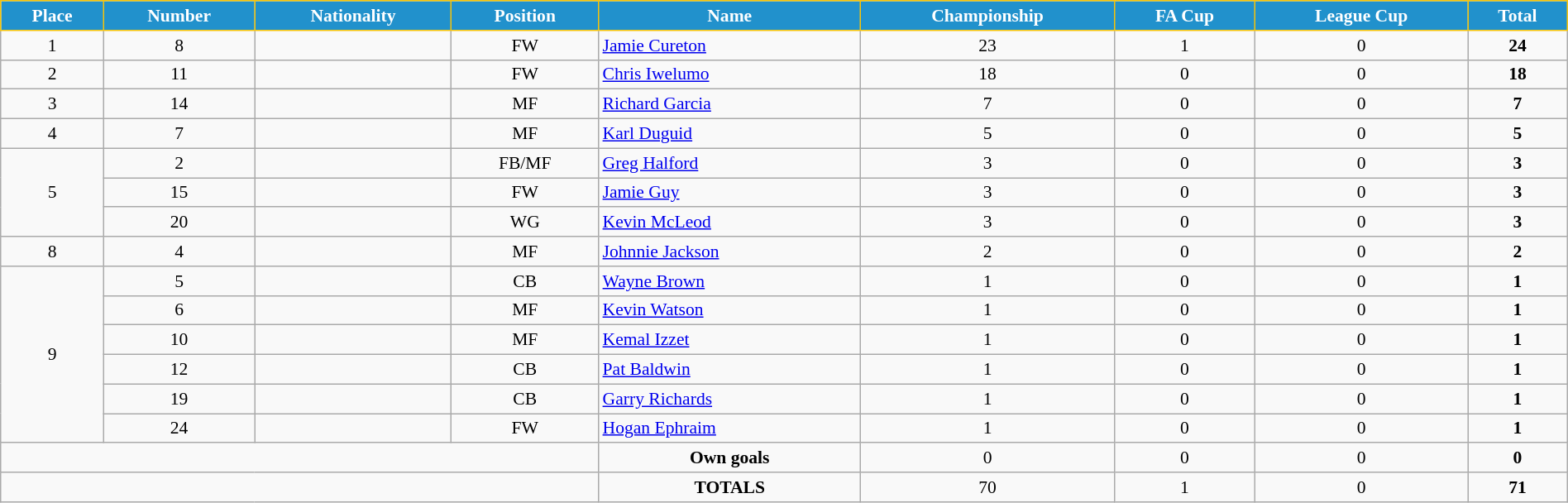<table class="wikitable" style="text-align:center; font-size:90%; width:100%;">
<tr>
<th style="background:#2191CC; color:white; border:1px solid #F7C408; text-align:center;">Place</th>
<th style="background:#2191CC; color:white; border:1px solid #F7C408; text-align:center;">Number</th>
<th style="background:#2191CC; color:white; border:1px solid #F7C408; text-align:center;">Nationality</th>
<th style="background:#2191CC; color:white; border:1px solid #F7C408; text-align:center;">Position</th>
<th style="background:#2191CC; color:white; border:1px solid #F7C408; text-align:center;">Name</th>
<th style="background:#2191CC; color:white; border:1px solid #F7C408; text-align:center;">Championship</th>
<th style="background:#2191CC; color:white; border:1px solid #F7C408; text-align:center;">FA Cup</th>
<th style="background:#2191CC; color:white; border:1px solid #F7C408; text-align:center;">League Cup</th>
<th style="background:#2191CC; color:white; border:1px solid #F7C408; text-align:center;">Total</th>
</tr>
<tr>
<td>1</td>
<td>8</td>
<td></td>
<td>FW</td>
<td align="left"><a href='#'>Jamie Cureton</a></td>
<td>23</td>
<td>1</td>
<td>0</td>
<td><strong>24</strong></td>
</tr>
<tr>
<td>2</td>
<td>11</td>
<td></td>
<td>FW</td>
<td align="left"><a href='#'>Chris Iwelumo</a></td>
<td>18</td>
<td>0</td>
<td>0</td>
<td><strong>18</strong></td>
</tr>
<tr>
<td>3</td>
<td>14</td>
<td></td>
<td>MF</td>
<td align="left"><a href='#'>Richard Garcia</a></td>
<td>7</td>
<td>0</td>
<td>0</td>
<td><strong>7</strong></td>
</tr>
<tr>
<td>4</td>
<td>7</td>
<td></td>
<td>MF</td>
<td align="left"><a href='#'>Karl Duguid</a></td>
<td>5</td>
<td>0</td>
<td>0</td>
<td><strong>5</strong></td>
</tr>
<tr>
<td rowspan=3>5</td>
<td>2</td>
<td></td>
<td>FB/MF</td>
<td align="left"><a href='#'>Greg Halford</a></td>
<td>3</td>
<td>0</td>
<td>0</td>
<td><strong>3</strong></td>
</tr>
<tr>
<td>15</td>
<td></td>
<td>FW</td>
<td align="left"><a href='#'>Jamie Guy</a></td>
<td>3</td>
<td>0</td>
<td>0</td>
<td><strong>3</strong></td>
</tr>
<tr>
<td>20</td>
<td></td>
<td>WG</td>
<td align="left"><a href='#'>Kevin McLeod</a></td>
<td>3</td>
<td>0</td>
<td>0</td>
<td><strong>3</strong></td>
</tr>
<tr>
<td>8</td>
<td>4</td>
<td></td>
<td>MF</td>
<td align="left"><a href='#'>Johnnie Jackson</a></td>
<td>2</td>
<td>0</td>
<td>0</td>
<td><strong>2</strong></td>
</tr>
<tr>
<td rowspan=6>9</td>
<td>5</td>
<td></td>
<td>CB</td>
<td align="left"><a href='#'>Wayne Brown</a></td>
<td>1</td>
<td>0</td>
<td>0</td>
<td><strong>1</strong></td>
</tr>
<tr>
<td>6</td>
<td></td>
<td>MF</td>
<td align="left"><a href='#'>Kevin Watson</a></td>
<td>1</td>
<td>0</td>
<td>0</td>
<td><strong>1</strong></td>
</tr>
<tr>
<td>10</td>
<td></td>
<td>MF</td>
<td align="left"><a href='#'>Kemal Izzet</a></td>
<td>1</td>
<td>0</td>
<td>0</td>
<td><strong>1</strong></td>
</tr>
<tr>
<td>12</td>
<td></td>
<td>CB</td>
<td align="left"><a href='#'>Pat Baldwin</a></td>
<td>1</td>
<td>0</td>
<td>0</td>
<td><strong>1</strong></td>
</tr>
<tr>
<td>19</td>
<td></td>
<td>CB</td>
<td align="left"><a href='#'>Garry Richards</a></td>
<td>1</td>
<td>0</td>
<td>0</td>
<td><strong>1</strong></td>
</tr>
<tr>
<td>24</td>
<td></td>
<td>FW</td>
<td align="left"><a href='#'>Hogan Ephraim</a></td>
<td>1</td>
<td>0</td>
<td>0</td>
<td><strong>1</strong></td>
</tr>
<tr>
<td colspan="4"></td>
<td><strong>Own goals</strong></td>
<td>0</td>
<td>0</td>
<td>0</td>
<td><strong>0</strong></td>
</tr>
<tr>
<td colspan="4"></td>
<td><strong>TOTALS</strong></td>
<td>70</td>
<td>1</td>
<td>0</td>
<td><strong>71</strong></td>
</tr>
</table>
